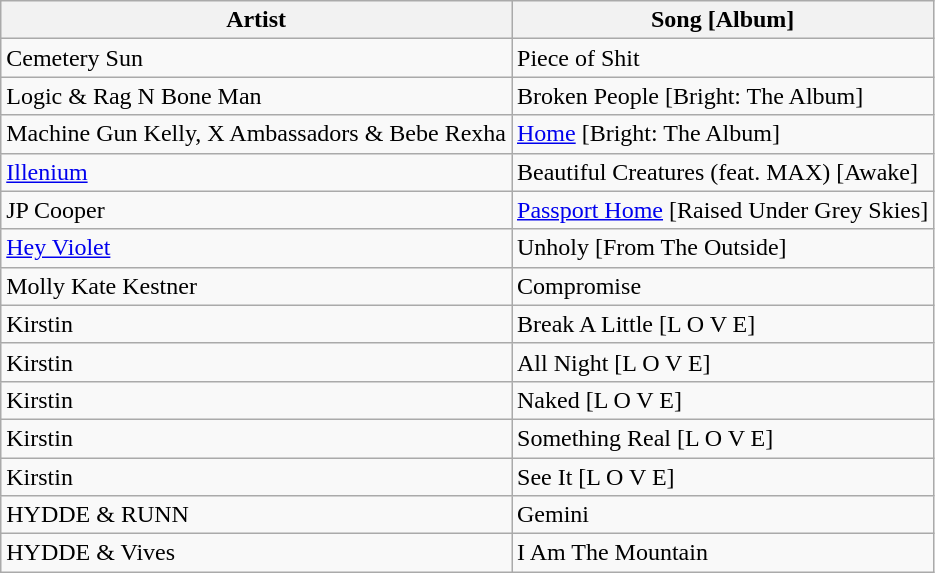<table class="wikitable">
<tr>
<th>Artist</th>
<th>Song [Album]</th>
</tr>
<tr>
<td>Cemetery Sun</td>
<td>Piece of Shit</td>
</tr>
<tr>
<td>Logic & Rag N Bone Man</td>
<td>Broken People [Bright: The Album]</td>
</tr>
<tr>
<td>Machine Gun Kelly, X Ambassadors & Bebe Rexha</td>
<td><a href='#'>Home</a> [Bright: The Album]</td>
</tr>
<tr>
<td><a href='#'>Illenium</a></td>
<td>Beautiful Creatures (feat. MAX) [Awake]</td>
</tr>
<tr>
<td>JP Cooper</td>
<td><a href='#'>Passport Home</a> [Raised Under Grey Skies]</td>
</tr>
<tr>
<td><a href='#'>Hey Violet</a></td>
<td>Unholy [From The Outside]</td>
</tr>
<tr>
<td>Molly Kate Kestner</td>
<td>Compromise</td>
</tr>
<tr>
<td>Kirstin</td>
<td>Break A Little [L O V E]</td>
</tr>
<tr>
<td>Kirstin</td>
<td>All Night [L O V E]</td>
</tr>
<tr>
<td>Kirstin</td>
<td>Naked [L O V E]</td>
</tr>
<tr>
<td>Kirstin</td>
<td>Something Real [L O V E]</td>
</tr>
<tr>
<td>Kirstin</td>
<td>See It [L O V E]</td>
</tr>
<tr>
<td>HYDDE & RUNN</td>
<td>Gemini</td>
</tr>
<tr>
<td>HYDDE & Vives</td>
<td>I Am The Mountain</td>
</tr>
</table>
